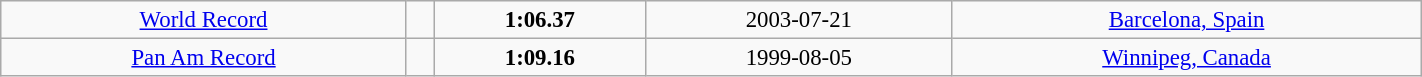<table class="wikitable" style=" text-align:center; font-size:95%;" width="75%">
<tr>
<td><a href='#'>World Record</a></td>
<td></td>
<td><strong>1:06.37</strong></td>
<td>2003-07-21</td>
<td> <a href='#'>Barcelona, Spain</a></td>
</tr>
<tr>
<td><a href='#'>Pan Am Record</a></td>
<td></td>
<td><strong>1:09.16</strong></td>
<td>1999-08-05</td>
<td> <a href='#'>Winnipeg, Canada</a></td>
</tr>
</table>
